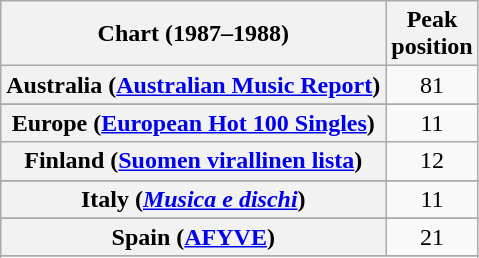<table class="wikitable sortable plainrowheaders" style="text-align:center">
<tr>
<th scope="col">Chart (1987–1988)</th>
<th scope="col">Peak<br>position</th>
</tr>
<tr>
<th scope="row">Australia (<a href='#'>Australian Music Report</a>)</th>
<td>81</td>
</tr>
<tr>
</tr>
<tr>
</tr>
<tr>
<th scope="row">Europe (<a href='#'>European Hot 100 Singles</a>)</th>
<td>11</td>
</tr>
<tr>
<th scope="row">Finland (<a href='#'>Suomen virallinen lista</a>)</th>
<td>12</td>
</tr>
<tr>
</tr>
<tr>
<th scope="row">Italy (<em><a href='#'>Musica e dischi</a></em>)</th>
<td>11</td>
</tr>
<tr>
</tr>
<tr>
</tr>
<tr>
</tr>
<tr>
<th scope="row">Spain (<a href='#'>AFYVE</a>)</th>
<td>21</td>
</tr>
<tr>
</tr>
<tr>
</tr>
<tr>
</tr>
<tr>
</tr>
</table>
